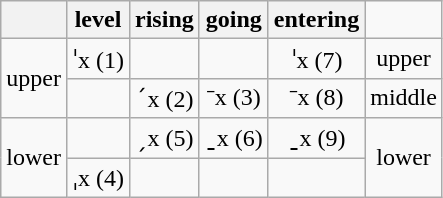<table class="wikitable" style="text-align:center">
<tr>
<th></th>
<th>level</th>
<th>rising</th>
<th>going</th>
<th>entering</th>
</tr>
<tr>
<td rowspan="2">upper</td>
<td>ˈx (1)</td>
<td></td>
<td></td>
<td>ˈx (7)</td>
<td>upper</td>
</tr>
<tr>
<td></td>
<td>ˊx (2)</td>
<td>ˉx (3)</td>
<td>ˉx (8)</td>
<td>middle</td>
</tr>
<tr>
<td rowspan="2">lower</td>
<td></td>
<td>ˏx (5)</td>
<td>ˍx (6)</td>
<td>ˍx (9)</td>
<td rowspan="2">lower</td>
</tr>
<tr>
<td>ˌx (4)</td>
<td></td>
<td></td>
<td></td>
</tr>
</table>
